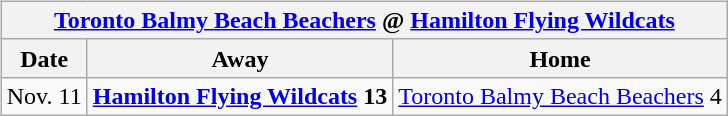<table cellspacing="10">
<tr>
<td valign="top"><br><table class="wikitable">
<tr>
<th colspan="4"><a href='#'>Toronto Balmy Beach Beachers</a> @ <a href='#'>Hamilton Flying Wildcats</a></th>
</tr>
<tr>
<th>Date</th>
<th>Away</th>
<th>Home</th>
</tr>
<tr>
<td>Nov. 11</td>
<td><strong><a href='#'>Hamilton Flying Wildcats</a> 13</strong></td>
<td><a href='#'>Toronto Balmy Beach Beachers</a> 4</td>
</tr>
</table>
</td>
</tr>
</table>
